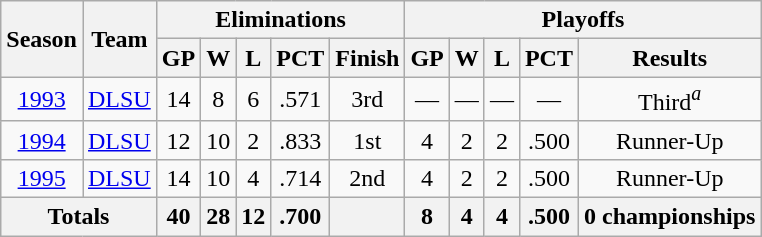<table class=wikitable style="text-align:center">
<tr>
<th rowspan=2>Season</th>
<th rowspan="2">Team</th>
<th colspan="5">Eliminations</th>
<th colspan="5">Playoffs</th>
</tr>
<tr>
<th>GP</th>
<th>W</th>
<th>L</th>
<th>PCT</th>
<th>Finish</th>
<th>GP</th>
<th>W</th>
<th>L</th>
<th>PCT</th>
<th>Results</th>
</tr>
<tr>
<td><a href='#'>1993</a></td>
<td><a href='#'>DLSU</a></td>
<td>14</td>
<td>8</td>
<td>6</td>
<td>.571</td>
<td>3rd</td>
<td>—</td>
<td>—</td>
<td>—</td>
<td>—</td>
<td>Third<em><sup>a</sup></em></td>
</tr>
<tr>
<td><a href='#'>1994</a></td>
<td><a href='#'>DLSU</a></td>
<td>12</td>
<td>10</td>
<td>2</td>
<td>.833</td>
<td>1st</td>
<td>4</td>
<td>2</td>
<td>2</td>
<td>.500</td>
<td>Runner-Up</td>
</tr>
<tr>
<td><a href='#'>1995</a></td>
<td><a href='#'>DLSU</a></td>
<td>14</td>
<td>10</td>
<td>4</td>
<td>.714</td>
<td>2nd</td>
<td>4</td>
<td>2</td>
<td>2</td>
<td>.500</td>
<td>Runner-Up</td>
</tr>
<tr>
<th colspan="2">Totals</th>
<th>40</th>
<th>28</th>
<th>12</th>
<th>.700</th>
<th></th>
<th>8</th>
<th>4</th>
<th>4</th>
<th>.500</th>
<th>0 championships</th>
</tr>
</table>
